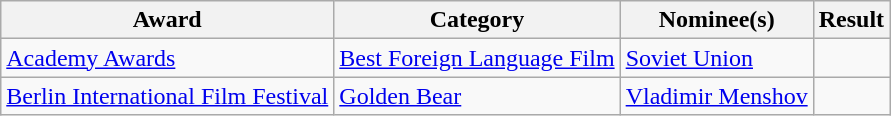<table class="wikitable plainrowheaders">
<tr>
<th>Award</th>
<th>Category</th>
<th>Nominee(s)</th>
<th>Result</th>
</tr>
<tr>
<td><a href='#'>Academy Awards</a></td>
<td><a href='#'>Best Foreign Language Film</a></td>
<td><a href='#'>Soviet Union</a></td>
<td></td>
</tr>
<tr>
<td><a href='#'>Berlin International Film Festival</a></td>
<td><a href='#'>Golden Bear</a></td>
<td><a href='#'>Vladimir Menshov</a></td>
<td></td>
</tr>
</table>
